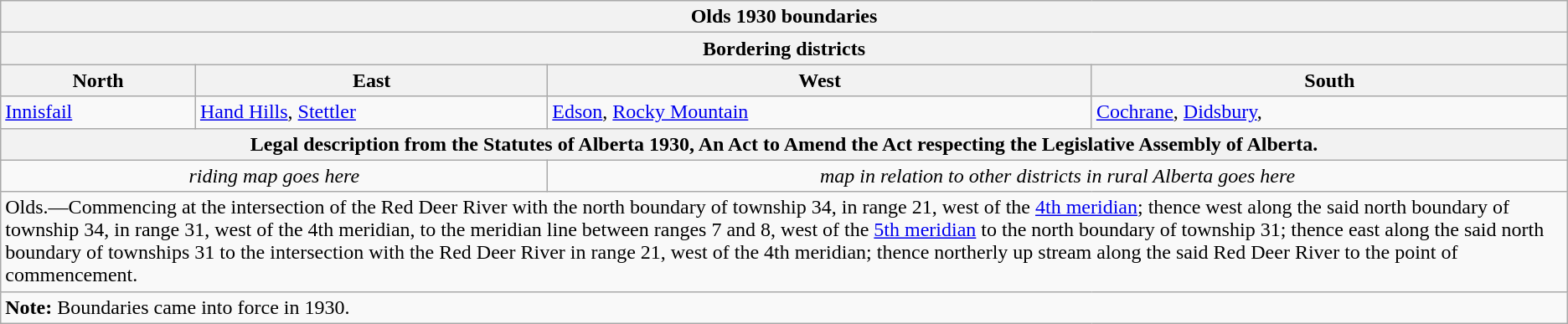<table class="wikitable collapsible collapsed">
<tr>
<th colspan=4>Olds 1930 boundaries</th>
</tr>
<tr>
<th colspan=4>Bordering districts</th>
</tr>
<tr>
<th>North</th>
<th>East</th>
<th>West</th>
<th>South</th>
</tr>
<tr>
<td><a href='#'>Innisfail</a></td>
<td><a href='#'>Hand Hills</a>, <a href='#'>Stettler</a></td>
<td><a href='#'>Edson</a>, <a href='#'>Rocky Mountain</a></td>
<td><a href='#'>Cochrane</a>, <a href='#'>Didsbury</a>,</td>
</tr>
<tr>
<th colspan=4>Legal description from the Statutes of Alberta 1930, An Act to Amend the Act respecting the Legislative Assembly of Alberta.</th>
</tr>
<tr>
<td colspan=2 align=center><em>riding map goes here</em></td>
<td colspan=2 align=center><em>map in relation to other districts in rural Alberta goes here</em></td>
</tr>
<tr>
<td colspan=4>Olds.—Commencing at the intersection of the Red Deer River with the north boundary of township 34, in range 21, west of the <a href='#'>4th meridian</a>; thence west along the said north boundary of township 34, in range 31, west of the 4th meridian, to the meridian line between ranges 7 and 8, west of the <a href='#'>5th meridian</a> to the north boundary of township 31; thence east along the said north boundary of townships 31 to the intersection with the Red Deer River in range 21, west of the 4th meridian; thence northerly up stream along the said Red Deer River to the point of commencement.</td>
</tr>
<tr>
<td colspan=4><strong>Note:</strong> Boundaries came into force in 1930.</td>
</tr>
</table>
